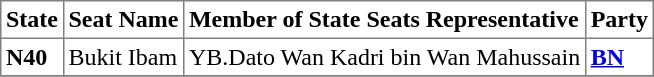<table class="toccolours sortable" border="1" cellpadding="3" style="border-collapse:collapse; text-align: left;">
<tr>
<th align="center">State</th>
<th>Seat Name</th>
<th>Member of State Seats Representative</th>
<th>Party</th>
</tr>
<tr>
<th align="left">N40</th>
<td>Bukit Ibam</td>
<td>YB.Dato Wan Kadri bin Wan Mahussain</td>
<td><strong><a href='#'>BN</a></strong></td>
</tr>
<tr>
</tr>
</table>
